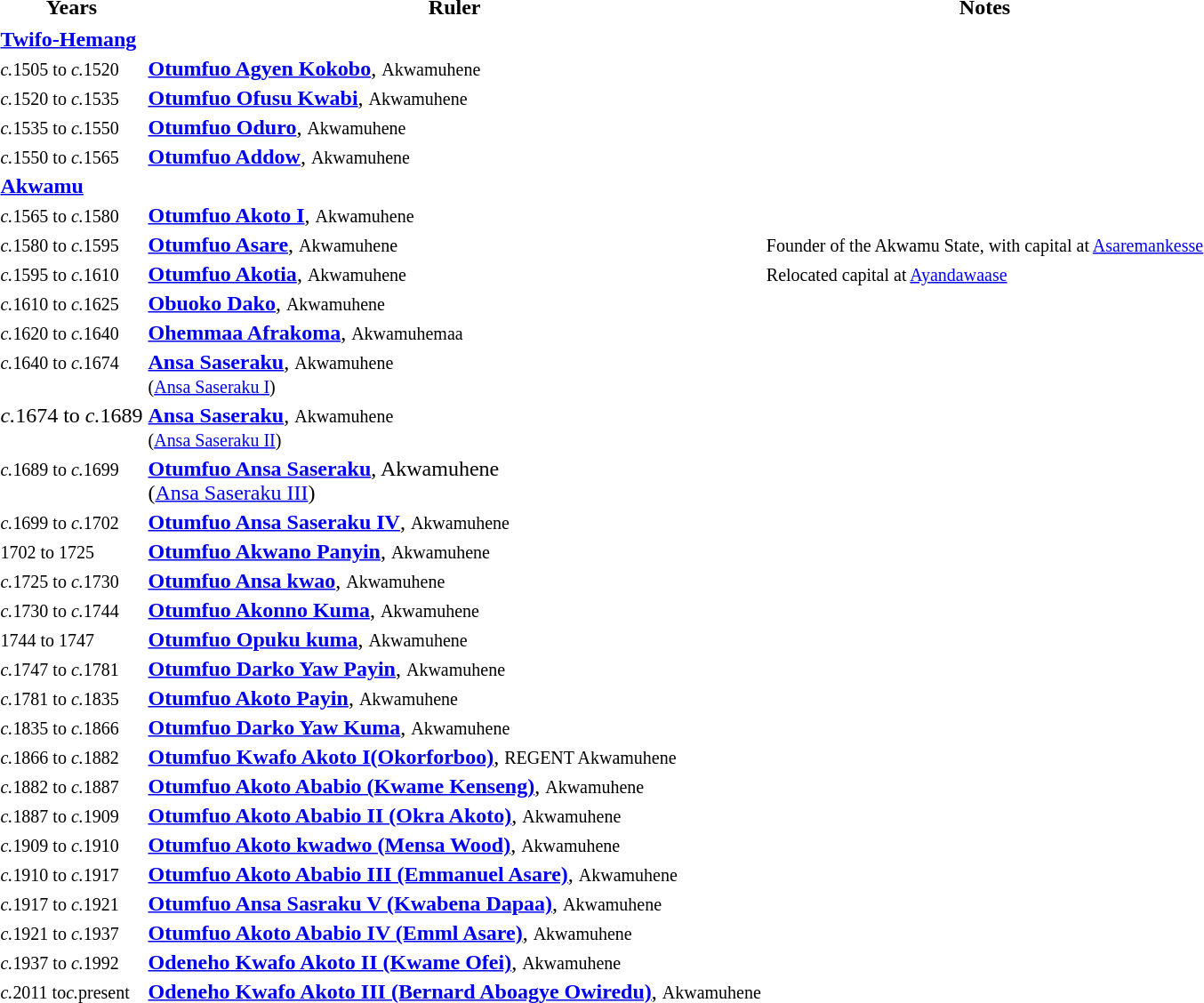<table wikitable>
<tr>
<th>Years</th>
<th>Ruler</th>
<th>Notes</th>
</tr>
<tr>
</tr>
<tr>
<td colspan="3"><strong><a href='#'>Twifo-Hemang</a></strong></td>
</tr>
<tr valign=top bgcolor>
<td><small><em>c.</em>1505 to <em>c.</em>1520</small></td>
<td><strong><a href='#'>Otumfuo Agyen Kokobo</a></strong>, <small>Akwamuhene</small></td>
<td></td>
</tr>
<tr valign=top bgcolor=>
<td><small><em>c.</em>1520 to <em>c.</em>1535</small></td>
<td><strong><a href='#'>Otumfuo Ofusu Kwabi</a></strong>, <small>Akwamuhene</small></td>
<td></td>
</tr>
<tr valign=top bgcolor=>
<td><small><em>c.</em>1535 to <em>c.</em>1550</small></td>
<td><strong><a href='#'>Otumfuo Oduro</a></strong>, <small>Akwamuhene</small></td>
<td></td>
</tr>
<tr valign=top bgcolor=>
<td><small><em>c.</em>1550 to <em>c.</em>1565</small></td>
<td><strong><a href='#'>Otumfuo Addow</a></strong>, <small>Akwamuhene</small></td>
<td></td>
</tr>
<tr valign=top>
<td colspan="3"><strong><a href='#'>Akwamu</a></strong></td>
</tr>
<tr valign=top bgcolor=>
<td><small><em>c.</em>1565 to <em>c.</em>1580</small></td>
<td><strong><a href='#'>Otumfuo Akoto I</a></strong>, <small>Akwamuhene</small></td>
<td></td>
</tr>
<tr valign=top bgcolor=>
<td><small><em>c.</em>1580 to <em>c.</em>1595</small></td>
<td><strong><a href='#'>Otumfuo Asare</a></strong>, <small>Akwamuhene</small></td>
<td><small>Founder of the Akwamu State, with capital at <a href='#'>Asaremankesse</a></small></td>
</tr>
<tr valign=top bgcolor=>
<td><small><em>c.</em>1595 to <em>c.</em>1610</small></td>
<td><strong><a href='#'>Otumfuo Akotia</a></strong>, <small>Akwamuhene</small></td>
<td><small>Relocated capital at <a href='#'>Ayandawaase</a></small></td>
</tr>
<tr valign=top bgcolor=>
<td><small><em>c.</em>1610 to <em>c.</em>1625</small></td>
<td><strong><a href='#'>Obuoko Dako</a></strong>, <small>Akwamuhene</small></td>
<td></td>
</tr>
<tr valign=top bgcolor=>
<td><small><em>c.</em>1620 to <em>c.</em>1640</small></td>
<td><strong><a href='#'>Ohemmaa Afrakoma</a></strong>, <small>Akwamuhemaa</small></td>
<td></td>
</tr>
<tr valign=top bgcolor=>
<td><small><em>c.</em>1640 to <em>c.</em>1674</small></td>
<td><strong><a href='#'>Ansa Saseraku</a></strong>, <small>Akwamuhene<br>(<a href='#'>Ansa Saseraku I</a>)</small></td>
<td></td>
</tr>
<tr valign=top bgcolor=>
<td><em>c.</em>1674 to <em>c.</em>1689</td>
<td><strong><a href='#'>Ansa Saseraku</a></strong>, <small>Akwamuhene<br>(<a href='#'>Ansa Saseraku II</a>)</small></td>
<td></td>
</tr>
<tr valign=top bgcolor=>
<td><small><em>c.</em>1689 to <em>c.</em>1699</small></td>
<td><strong><a href='#'>Otumfuo Ansa Saseraku</a></strong>, Akwamuhene<br>(<a href='#'>Ansa Saseraku III</a>)</td>
<td></td>
</tr>
<tr valign=top bgcolor=>
<td><small><em>c.</em>1699 to <em>c.</em>1702</small></td>
<td><strong><a href='#'>Otumfuo Ansa Saseraku IV</a></strong>, <small>Akwamuhene</small></td>
<td></td>
</tr>
<tr valign=top bgcolor>
<td><small>1702 to 1725</small></td>
<td><strong><a href='#'>Otumfuo Akwano Panyin</a></strong>, <small>Akwamuhene</small></td>
<td></td>
</tr>
<tr valign=top bgcolor=>
<td><small><em>c.</em>1725 to <em>c.</em>1730</small></td>
<td><strong><a href='#'>Otumfuo Ansa kwao</a></strong>, <small>Akwamuhene</small></td>
<td></td>
</tr>
<tr valign=top bgcolor=>
<td><small><em>c.</em>1730 to <em>c.</em>1744</small></td>
<td><strong><a href='#'>Otumfuo Akonno Kuma</a></strong>, <small>Akwamuhene</small></td>
<td></td>
</tr>
<tr valign=top bgcolor=>
<td><small>1744 to 1747</small></td>
<td><strong><a href='#'>Otumfuo Opuku kuma</a></strong>, <small>Akwamuhene</small></td>
<td></td>
</tr>
<tr valign=top>
<td><small><em>c.</em>1747 to <em>c.</em>1781</small></td>
<td><strong><a href='#'>Otumfuo Darko Yaw Payin</a></strong>, <small>Akwamuhene</small></td>
<td></td>
</tr>
<tr valign=top bgcolor=>
<td><small><em>c.</em>1781 to <em>c.</em>1835</small></td>
<td><strong><a href='#'>Otumfuo Akoto Payin</a></strong>, <small>Akwamuhene</small></td>
<td></td>
</tr>
<tr valign=top bgcolor=>
<td><small><em>c.</em>1835 to <em>c.</em>1866</small></td>
<td><strong><a href='#'>Otumfuo Darko Yaw Kuma</a></strong>, <small>Akwamuhene</small></td>
<td></td>
</tr>
<tr valign=top bgcolor=>
<td><small><em>c.</em>1866 to <em>c.</em>1882</small></td>
<td><strong><a href='#'>Otumfuo Kwafo Akoto I(Okorforboo)</a></strong>, <small>REGENT Akwamuhene</small></td>
<td></td>
</tr>
<tr valign=top bgcolor=>
<td><small><em>c.</em>1882 to <em>c.</em>1887</small></td>
<td><strong><a href='#'>Otumfuo Akoto Ababio (Kwame Kenseng)</a></strong>, <small>Akwamuhene</small></td>
<td></td>
</tr>
<tr valign=top bgcolor=>
<td><small><em>c.</em>1887 to <em>c.</em>1909</small></td>
<td><strong><a href='#'>Otumfuo Akoto Ababio II (Okra Akoto)</a></strong>, <small>Akwamuhene</small></td>
<td></td>
</tr>
<tr valign=top bgcolor=>
<td><small><em>c.</em>1909 to <em>c.</em>1910</small></td>
<td><strong><a href='#'>Otumfuo Akoto kwadwo (Mensa Wood)</a></strong>, <small>Akwamuhene</small></td>
<td></td>
</tr>
<tr valign=top bgcolor=>
<td><small><em>c.</em>1910 to <em>c.</em>1917</small></td>
<td><strong><a href='#'>Otumfuo Akoto Ababio III (Emmanuel Asare)</a></strong>, <small>Akwamuhene</small></td>
<td></td>
</tr>
<tr valign=top bgcolor=>
<td><small><em>c.</em>1917 to <em>c.</em>1921</small></td>
<td><strong><a href='#'>Otumfuo Ansa Sasraku V (Kwabena Dapaa)</a></strong>, <small>Akwamuhene</small></td>
<td></td>
</tr>
<tr valign=top bgcolor=>
<td><small><em>c.</em>1921 to <em>c.</em>1937</small></td>
<td><strong><a href='#'>Otumfuo Akoto Ababio IV (Emml Asare)</a></strong>, <small>Akwamuhene</small></td>
<td></td>
</tr>
<tr valign=top bgcolor=>
<td><small><em>c.</em>1937 to <em>c.</em>1992</small></td>
<td><strong><a href='#'>Odeneho Kwafo Akoto II (Kwame Ofei)</a></strong>, <small> Akwamuhene </small></td>
<td></td>
</tr>
<tr valign=top bgcolor=>
<td><small><em>c.</em>2011 to<em>c.</em>present</small></td>
<td><strong><a href='#'>Odeneho Kwafo Akoto III (Bernard Aboagye Owiredu)</a></strong>, <small>Akwamuhene </small></td>
<td></td>
</tr>
</table>
